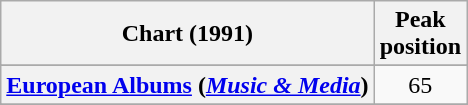<table class="wikitable sortable plainrowheaders" style="text-align:center">
<tr>
<th scope="col">Chart (1991)</th>
<th scope="col">Peak<br>position</th>
</tr>
<tr>
</tr>
<tr>
<th scope="row"><a href='#'>European Albums</a> (<em><a href='#'>Music & Media</a></em>)</th>
<td>65</td>
</tr>
<tr>
</tr>
<tr>
</tr>
</table>
